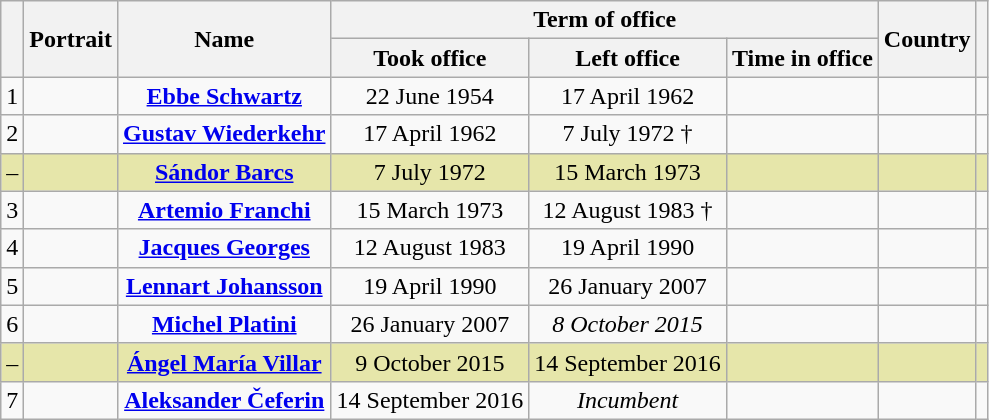<table class="wikitable" style="text-align:center">
<tr>
<th rowspan=2></th>
<th rowspan=2>Portrait</th>
<th rowspan=2>Name<br></th>
<th colspan=3>Term of office</th>
<th rowspan="2">Country</th>
<th rowspan="2"></th>
</tr>
<tr>
<th>Took office</th>
<th>Left office</th>
<th>Time in office</th>
</tr>
<tr>
<td>1</td>
<td></td>
<td><strong><a href='#'>Ebbe Schwartz</a></strong><br></td>
<td>22 June 1954</td>
<td>17 April 1962</td>
<td></td>
<td></td>
<td></td>
</tr>
<tr>
<td>2</td>
<td></td>
<td><strong><a href='#'>Gustav Wiederkehr</a></strong><br></td>
<td>17 April 1962</td>
<td>7 July 1972 †</td>
<td></td>
<td></td>
<td></td>
</tr>
<tr style="background:#e6e6aa;">
<td>–</td>
<td></td>
<td><strong><a href='#'>Sándor Barcs</a></strong><br></td>
<td>7 July 1972</td>
<td>15 March 1973</td>
<td></td>
<td></td>
<td></td>
</tr>
<tr>
<td>3</td>
<td></td>
<td><strong><a href='#'>Artemio Franchi</a></strong><br></td>
<td>15 March 1973</td>
<td>12 August 1983 †</td>
<td></td>
<td></td>
<td></td>
</tr>
<tr>
<td>4</td>
<td></td>
<td><strong><a href='#'>Jacques Georges</a></strong><br></td>
<td>12 August 1983</td>
<td>19 April 1990</td>
<td></td>
<td></td>
<td></td>
</tr>
<tr>
<td>5</td>
<td></td>
<td><strong><a href='#'>Lennart Johansson</a></strong><br></td>
<td>19 April 1990</td>
<td>26 January 2007</td>
<td></td>
<td></td>
<td></td>
</tr>
<tr>
<td>6</td>
<td></td>
<td><strong><a href='#'>Michel Platini</a></strong><br></td>
<td>26 January 2007</td>
<td><em>8 October 2015</em></td>
<td></td>
<td></td>
<td></td>
</tr>
<tr style="background:#e6e6aa;">
<td>–</td>
<td></td>
<td><strong><a href='#'>Ángel María Villar</a></strong><br></td>
<td>9 October 2015</td>
<td>14 September 2016</td>
<td></td>
<td></td>
<td></td>
</tr>
<tr>
<td>7</td>
<td></td>
<td><strong><a href='#'>Aleksander Čeferin</a></strong><br></td>
<td>14 September 2016</td>
<td><em>Incumbent</em></td>
<td></td>
<td></td>
<td></td>
</tr>
</table>
